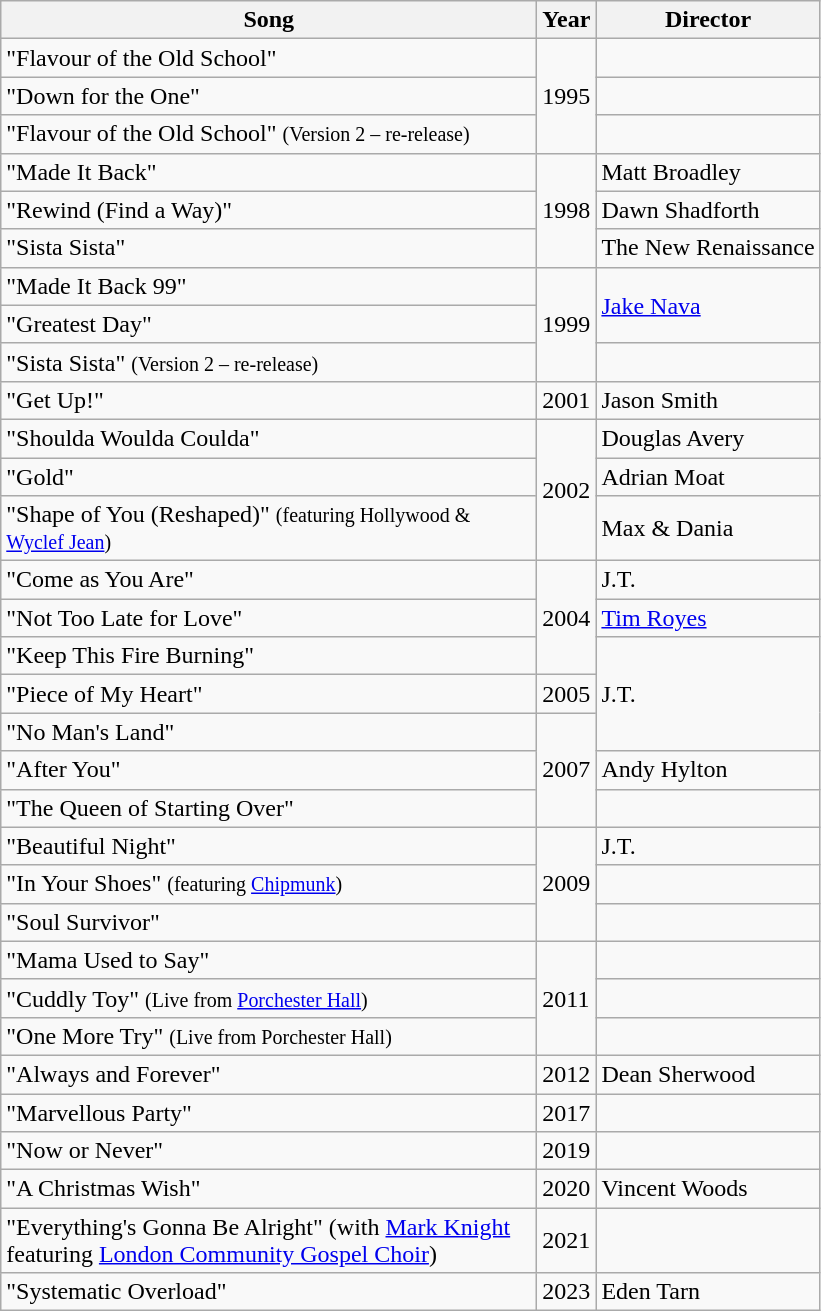<table class="wikitable">
<tr>
<th width="350">Song</th>
<th>Year</th>
<th>Director</th>
</tr>
<tr>
<td>"Flavour of the Old School"</td>
<td rowspan="3">1995</td>
<td></td>
</tr>
<tr>
<td>"Down for the One"</td>
<td></td>
</tr>
<tr>
<td>"Flavour of the Old School" <small>(Version 2 – re-release)</small></td>
<td></td>
</tr>
<tr>
<td>"Made It Back"</td>
<td rowspan="3">1998</td>
<td>Matt Broadley</td>
</tr>
<tr>
<td>"Rewind (Find a Way)"</td>
<td>Dawn Shadforth</td>
</tr>
<tr>
<td>"Sista Sista"</td>
<td>The New Renaissance</td>
</tr>
<tr>
<td>"Made It Back 99"</td>
<td rowspan="3">1999</td>
<td rowspan="2"><a href='#'>Jake Nava</a></td>
</tr>
<tr>
<td>"Greatest Day"</td>
</tr>
<tr>
<td>"Sista Sista" <small>(Version 2 – re-release)</small></td>
<td></td>
</tr>
<tr>
<td>"Get Up!"</td>
<td>2001</td>
<td>Jason Smith</td>
</tr>
<tr>
<td>"Shoulda Woulda Coulda"</td>
<td rowspan="3">2002</td>
<td>Douglas Avery</td>
</tr>
<tr>
<td>"Gold"</td>
<td>Adrian Moat</td>
</tr>
<tr>
<td>"Shape of You (Reshaped)" <small>(featuring Hollywood & <a href='#'>Wyclef Jean</a>)</small></td>
<td>Max & Dania</td>
</tr>
<tr>
<td>"Come as You Are"</td>
<td rowspan="3">2004</td>
<td>J.T.</td>
</tr>
<tr>
<td>"Not Too Late for Love"</td>
<td><a href='#'>Tim Royes</a></td>
</tr>
<tr>
<td>"Keep This Fire Burning"</td>
<td rowspan="3">J.T.</td>
</tr>
<tr>
<td>"Piece of My Heart"</td>
<td>2005</td>
</tr>
<tr>
<td>"No Man's Land"</td>
<td rowspan="3">2007</td>
</tr>
<tr>
<td>"After You"</td>
<td>Andy Hylton</td>
</tr>
<tr>
<td>"The Queen of Starting Over"</td>
<td></td>
</tr>
<tr>
<td>"Beautiful Night"</td>
<td rowspan="3">2009</td>
<td>J.T.</td>
</tr>
<tr>
<td>"In Your Shoes" <small>(featuring <a href='#'>Chipmunk</a>)</small></td>
<td></td>
</tr>
<tr>
<td>"Soul Survivor"</td>
<td></td>
</tr>
<tr>
<td>"Mama Used to Say"</td>
<td rowspan="3">2011</td>
<td></td>
</tr>
<tr>
<td>"Cuddly Toy" <small>(Live from <a href='#'>Porchester Hall</a>)</small></td>
<td></td>
</tr>
<tr>
<td>"One More Try" <small>(Live from Porchester Hall)</small></td>
<td></td>
</tr>
<tr>
<td>"Always and Forever"</td>
<td>2012</td>
<td>Dean Sherwood</td>
</tr>
<tr>
<td>"Marvellous Party"</td>
<td>2017</td>
<td></td>
</tr>
<tr>
<td>"Now or Never"</td>
<td>2019</td>
<td></td>
</tr>
<tr>
<td>"A Christmas Wish"</td>
<td>2020</td>
<td>Vincent Woods</td>
</tr>
<tr>
<td>"Everything's Gonna Be Alright" (with <a href='#'>Mark Knight</a> featuring <a href='#'>London Community Gospel Choir</a>)</td>
<td>2021</td>
<td></td>
</tr>
<tr>
<td>"Systematic Overload"</td>
<td>2023</td>
<td>Eden Tarn</td>
</tr>
</table>
